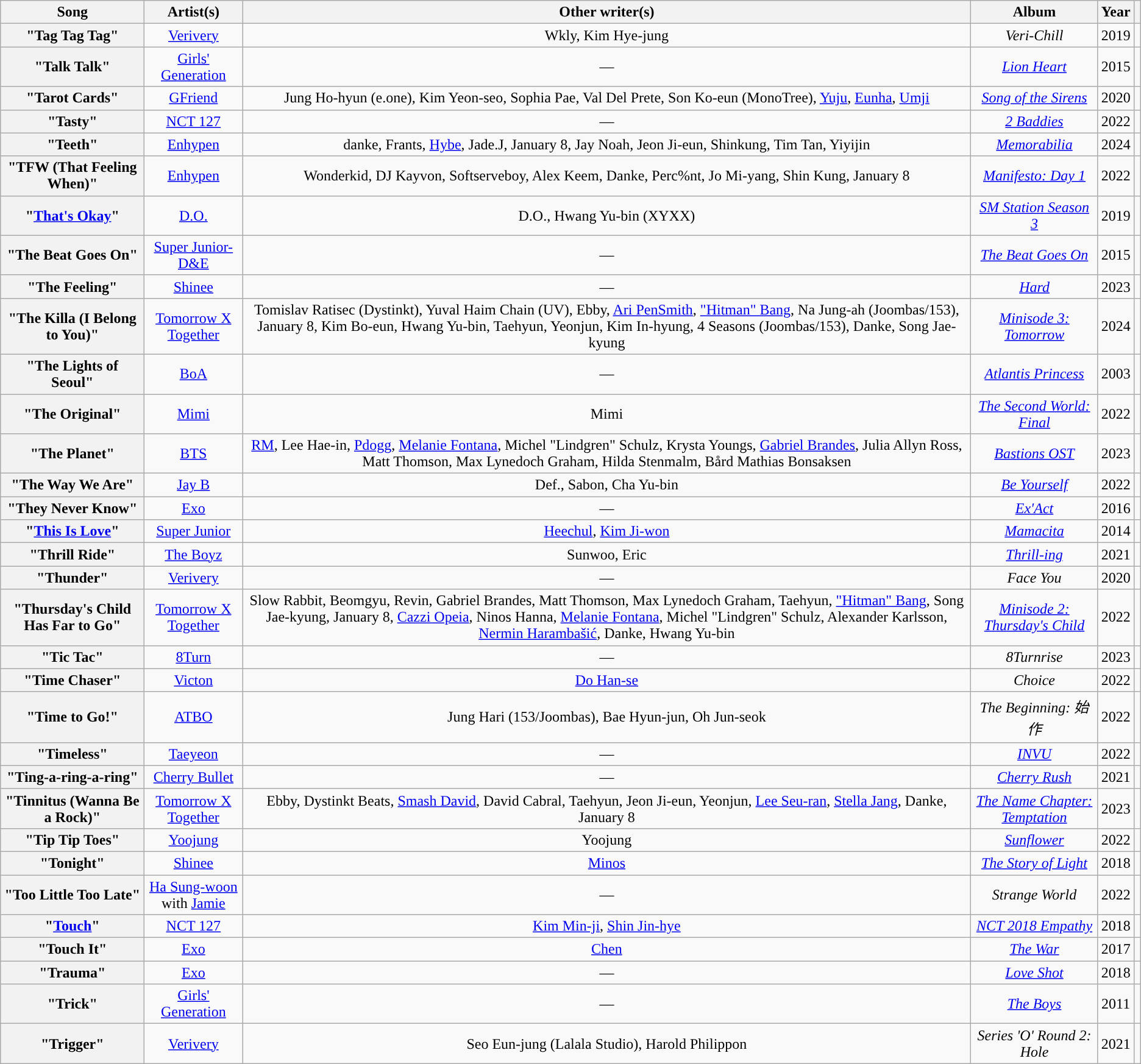<table class="wikitable sortable plainrowheaders" style="text-align:center;">
<tr>
<th scope="col" width="150">Song</th>
<th scope="col" width="100">Artist(s)</th>
<th scope="col" class="unsortable">Other writer(s)</th>
<th scope="col" data-sort-type="text">Album</th>
<th scope="col">Year</th>
<th scope="col" class="unsortable"></th>
</tr>
<tr>
<th scope="row">"Tag Tag Tag"</th>
<td><a href='#'>Verivery</a></td>
<td>Wkly, Kim Hye-jung</td>
<td><em>Veri-Chill</em></td>
<td>2019</td>
<td style="text-align:center;"></td>
</tr>
<tr>
<th scope="row">"Talk Talk"</th>
<td><a href='#'>Girls' Generation</a></td>
<td>—</td>
<td><em><a href='#'>Lion Heart</a></em></td>
<td>2015</td>
<td style="text-align:center;"></td>
</tr>
<tr>
<th scope="row">"Tarot Cards"</th>
<td><a href='#'>GFriend</a></td>
<td>Jung Ho-hyun (e.one), Kim Yeon-seo, Sophia Pae, Val Del Prete, Son Ko-eun (MonoTree), <a href='#'>Yuju</a>, <a href='#'>Eunha</a>, <a href='#'>Umji</a></td>
<td><em><a href='#'>Song of the Sirens</a></em></td>
<td>2020</td>
<td style="text-align:center;"></td>
</tr>
<tr>
<th scope="row">"Tasty"</th>
<td><a href='#'>NCT 127</a></td>
<td>—</td>
<td><em><a href='#'>2 Baddies</a></em></td>
<td>2022</td>
<td style="text-align:center;"></td>
</tr>
<tr>
<th scope="row">"Teeth"</th>
<td><a href='#'>Enhypen</a></td>
<td>danke, Frants, <a href='#'>Hybe</a>, Jade.J, January 8, Jay Noah, Jeon Ji-eun, Shinkung, Tim Tan, Yiyijin</td>
<td><em><a href='#'>Memorabilia</a></em></td>
<td>2024</td>
<td style="text-align:center;"></td>
</tr>
<tr>
<th scope="row">"TFW (That Feeling When)"</th>
<td><a href='#'>Enhypen</a></td>
<td>Wonderkid, DJ Kayvon, Softserveboy, Alex Keem, Danke, Perc%nt, Jo Mi-yang, Shin Kung, January 8</td>
<td><em><a href='#'>Manifesto: Day 1</a></em></td>
<td>2022</td>
<td style="text-align:center;"></td>
</tr>
<tr>
<th scope="row">"<a href='#'>That's Okay</a>"</th>
<td><a href='#'>D.O.</a></td>
<td>D.O., Hwang Yu-bin (XYXX)</td>
<td><em><a href='#'>SM Station Season 3</a></em></td>
<td>2019</td>
<td style="text-align:center;"></td>
</tr>
<tr>
<th scope="row">"The Beat Goes On"</th>
<td><a href='#'>Super Junior-D&E</a></td>
<td>—</td>
<td><em><a href='#'>The Beat Goes On</a></em></td>
<td>2015</td>
<td style="text-align:center;"></td>
</tr>
<tr>
<th scope="row">"The Feeling"</th>
<td><a href='#'>Shinee</a></td>
<td>—</td>
<td><em><a href='#'>Hard</a></em></td>
<td>2023</td>
<td style="text-align:center;"></td>
</tr>
<tr>
<th scope="row">"The Killa (I Belong to You)"</th>
<td><a href='#'>Tomorrow X Together</a></td>
<td>Tomislav Ratisec (Dystinkt), Yuval Haim Chain (UV), Ebby, <a href='#'>Ari PenSmith</a>, <a href='#'>"Hitman" Bang</a>, Na Jung-ah (Joombas/153), January 8, Kim Bo-eun, Hwang Yu-bin, Taehyun, Yeonjun, Kim In-hyung, 4 Seasons (Joombas/153), Danke, Song Jae-kyung</td>
<td><em><a href='#'>Minisode 3: Tomorrow</a></em></td>
<td>2024</td>
<td style="text-align:center;"></td>
</tr>
<tr>
<th scope="row">"The Lights of Seoul"</th>
<td><a href='#'>BoA</a></td>
<td>—</td>
<td><em><a href='#'>Atlantis Princess</a></em></td>
<td>2003</td>
<td style="text-align:center;"></td>
</tr>
<tr>
<th scope="row">"The Original"</th>
<td><a href='#'>Mimi</a></td>
<td>Mimi</td>
<td><em><a href='#'>The Second World: Final</a></em></td>
<td>2022</td>
<td style="text-align:center;"></td>
</tr>
<tr>
<th scope="row">"The Planet"</th>
<td><a href='#'>BTS</a></td>
<td><a href='#'>RM</a>, Lee Hae-in, <a href='#'>Pdogg</a>, <a href='#'>Melanie Fontana</a>, Michel "Lindgren" Schulz, Krysta Youngs, <a href='#'>Gabriel Brandes</a>, Julia Allyn Ross, Matt Thomson, Max Lynedoch Graham, Hilda Stenmalm, Bård Mathias Bonsaksen</td>
<td><em><a href='#'>Bastions OST</a></em></td>
<td>2023</td>
<td style="text-align:center;"></td>
</tr>
<tr>
<th scope="row">"The Way We Are"</th>
<td><a href='#'>Jay B</a></td>
<td>Def., Sabon, Cha Yu-bin</td>
<td><em><a href='#'>Be Yourself</a></em></td>
<td>2022</td>
<td style="text-align:center;"></td>
</tr>
<tr>
<th scope="row">"They Never Know"</th>
<td><a href='#'>Exo</a></td>
<td>—</td>
<td><em><a href='#'>Ex'Act</a></em></td>
<td>2016</td>
<td style="text-align:center;"></td>
</tr>
<tr>
<th scope="row">"<a href='#'>This Is Love</a>"</th>
<td><a href='#'>Super Junior</a></td>
<td><a href='#'>Heechul</a>, <a href='#'>Kim Ji-won</a></td>
<td><em><a href='#'>Mamacita</a></em></td>
<td>2014</td>
<td style="text-align:center;"></td>
</tr>
<tr>
<th scope="row">"Thrill Ride"</th>
<td><a href='#'>The Boyz</a></td>
<td>Sunwoo, Eric</td>
<td><em><a href='#'>Thrill-ing</a></em></td>
<td>2021</td>
<td style="text-align:center;"></td>
</tr>
<tr>
<th scope="row">"Thunder"</th>
<td><a href='#'>Verivery</a></td>
<td>—</td>
<td><em>Face You</em></td>
<td>2020</td>
<td style="text-align:center;"></td>
</tr>
<tr>
<th scope="row">"Thursday's Child Has Far to Go"</th>
<td><a href='#'>Tomorrow X Together</a></td>
<td>Slow Rabbit, Beomgyu, Revin, Gabriel Brandes, Matt Thomson, Max Lynedoch Graham, Taehyun, <a href='#'>"Hitman" Bang</a>, Song Jae-kyung, January 8, <a href='#'>Cazzi Opeia</a>, Ninos Hanna, <a href='#'>Melanie Fontana</a>, Michel "Lindgren" Schulz, Alexander Karlsson, <a href='#'>Nermin Harambašić</a>, Danke, Hwang Yu-bin</td>
<td><em><a href='#'>Minisode 2: Thursday's Child</a></em></td>
<td>2022</td>
<td style="text-align:center;"></td>
</tr>
<tr>
<th scope="row">"Tic Tac"</th>
<td><a href='#'>8Turn</a></td>
<td>—</td>
<td><em>8Turnrise</em></td>
<td>2023</td>
<td style="text-align:center;"></td>
</tr>
<tr>
<th scope="row">"Time Chaser"</th>
<td><a href='#'>Victon</a></td>
<td><a href='#'>Do Han-se</a></td>
<td><em>Choice</em></td>
<td>2022</td>
<td style="text-align:center;"></td>
</tr>
<tr>
<th scope="row">"Time to Go!"</th>
<td><a href='#'>ATBO</a></td>
<td>Jung Hari (153/Joombas), Bae Hyun-jun, Oh Jun-seok</td>
<td><em>The Beginning: 始作</em></td>
<td>2022</td>
<td style="text-align:center;"></td>
</tr>
<tr>
<th scope="row">"Timeless"</th>
<td><a href='#'>Taeyeon</a></td>
<td>—</td>
<td><em><a href='#'>INVU</a></em></td>
<td>2022</td>
<td style="text-align:center;"></td>
</tr>
<tr>
<th scope="row">"Ting-a-ring-a-ring"</th>
<td><a href='#'>Cherry Bullet</a></td>
<td>—</td>
<td><em><a href='#'>Cherry Rush</a></em></td>
<td>2021</td>
<td style="text-align:center;"></td>
</tr>
<tr>
<th scope="row">"Tinnitus (Wanna Be a Rock)"</th>
<td><a href='#'>Tomorrow X Together</a></td>
<td>Ebby, Dystinkt Beats, <a href='#'>Smash David</a>, David Cabral, Taehyun, Jeon Ji-eun, Yeonjun, <a href='#'>Lee Seu-ran</a>, <a href='#'>Stella Jang</a>, Danke, January 8</td>
<td><em><a href='#'>The Name Chapter: Temptation</a></em></td>
<td>2023</td>
<td style="text-align:center;"></td>
</tr>
<tr>
<th scope="row">"Tip Tip Toes"</th>
<td><a href='#'>Yoojung</a></td>
<td>Yoojung</td>
<td><em><a href='#'>Sunflower</a></em></td>
<td>2022</td>
<td style="text-align:center;"></td>
</tr>
<tr>
<th scope="row">"Tonight"</th>
<td><a href='#'>Shinee</a></td>
<td><a href='#'>Minos</a></td>
<td><em><a href='#'>The Story of Light</a></em></td>
<td>2018</td>
<td style="text-align:center;"></td>
</tr>
<tr>
<th scope="row">"Too Little Too Late"</th>
<td><a href='#'>Ha Sung-woon</a> with <a href='#'>Jamie</a></td>
<td>—</td>
<td><em>Strange World</em></td>
<td>2022</td>
<td style="text-align:center;"></td>
</tr>
<tr>
<th scope="row">"<a href='#'>Touch</a>"</th>
<td><a href='#'>NCT 127</a></td>
<td><a href='#'>Kim Min-ji</a>, <a href='#'>Shin Jin-hye</a></td>
<td><em><a href='#'>NCT 2018 Empathy</a></em></td>
<td>2018</td>
<td style="text-align:center;"></td>
</tr>
<tr>
<th scope="row">"Touch It"</th>
<td><a href='#'>Exo</a></td>
<td><a href='#'>Chen</a></td>
<td><em><a href='#'>The War</a></em></td>
<td>2017</td>
<td style="text-align:center;"></td>
</tr>
<tr>
<th scope="row">"Trauma"</th>
<td><a href='#'>Exo</a></td>
<td>—</td>
<td><em><a href='#'>Love Shot</a></em></td>
<td>2018</td>
<td style="text-align:center;"></td>
</tr>
<tr>
<th scope="row">"Trick"</th>
<td><a href='#'>Girls' Generation</a></td>
<td>—</td>
<td><em><a href='#'>The Boys</a></em></td>
<td>2011</td>
<td style="text-align:center;"></td>
</tr>
<tr>
<th scope="row">"Trigger"</th>
<td><a href='#'>Verivery</a></td>
<td>Seo Eun-jung (Lalala Studio), Harold Philippon</td>
<td><em>Series 'O' Round 2: Hole</em></td>
<td>2021</td>
<td style="text-align:center;"></td>
</tr>
</table>
